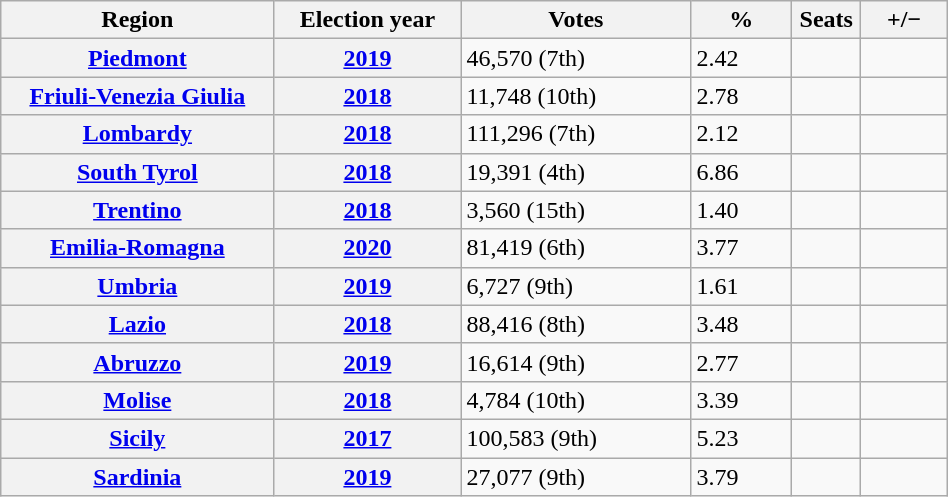<table class=wikitable style="width:50%; border:1px #AAAAFF solid">
<tr>
<th width=19%>Region</th>
<th width=13%>Election year</th>
<th width=16%>Votes</th>
<th width=7%>%</th>
<th width=1%>Seats</th>
<th width=6%>+/−</th>
</tr>
<tr>
<th><a href='#'>Piedmont</a></th>
<th><a href='#'>2019</a></th>
<td>46,570 (7th)</td>
<td>2.42</td>
<td></td>
<td></td>
</tr>
<tr>
<th><a href='#'>Friuli-Venezia Giulia</a></th>
<th><a href='#'>2018</a></th>
<td>11,748 (10th)</td>
<td>2.78</td>
<td></td>
<td></td>
</tr>
<tr>
<th><a href='#'>Lombardy</a></th>
<th><a href='#'>2018</a></th>
<td>111,296 (7th)</td>
<td>2.12</td>
<td></td>
<td></td>
</tr>
<tr>
<th><a href='#'>South Tyrol</a></th>
<th><a href='#'>2018</a></th>
<td>19,391 (4th)</td>
<td>6.86</td>
<td></td>
<td></td>
</tr>
<tr>
<th><a href='#'>Trentino</a></th>
<th><a href='#'>2018</a></th>
<td>3,560 (15th)</td>
<td>1.40</td>
<td></td>
<td></td>
</tr>
<tr>
<th><a href='#'>Emilia-Romagna</a></th>
<th><a href='#'>2020</a></th>
<td>81,419 (6th)</td>
<td>3.77</td>
<td></td>
<td></td>
</tr>
<tr>
<th><a href='#'>Umbria</a></th>
<th><a href='#'>2019</a></th>
<td>6,727 (9th)</td>
<td>1.61</td>
<td></td>
<td></td>
</tr>
<tr>
<th><a href='#'>Lazio</a></th>
<th><a href='#'>2018</a></th>
<td>88,416 (8th)</td>
<td>3.48</td>
<td></td>
<td></td>
</tr>
<tr>
<th><a href='#'>Abruzzo</a></th>
<th><a href='#'>2019</a></th>
<td>16,614 (9th)</td>
<td>2.77</td>
<td></td>
<td></td>
</tr>
<tr>
<th><a href='#'>Molise</a></th>
<th><a href='#'>2018</a></th>
<td>4,784 (10th)</td>
<td>3.39</td>
<td></td>
<td></td>
</tr>
<tr>
<th><a href='#'>Sicily</a></th>
<th><a href='#'>2017</a></th>
<td>100,583 (9th)</td>
<td>5.23</td>
<td></td>
<td></td>
</tr>
<tr>
<th><a href='#'>Sardinia</a></th>
<th><a href='#'>2019</a></th>
<td>27,077 (9th)</td>
<td>3.79</td>
<td></td>
<td></td>
</tr>
</table>
